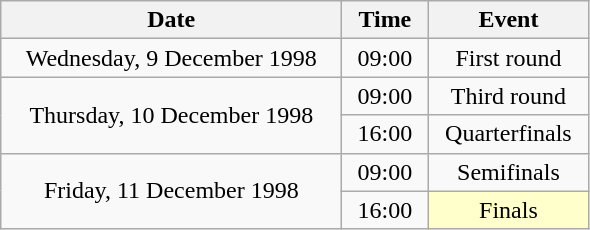<table class = "wikitable" style="text-align:center;">
<tr>
<th width=220>Date</th>
<th width=50>Time</th>
<th width=100>Event</th>
</tr>
<tr>
<td>Wednesday, 9 December 1998</td>
<td>09:00</td>
<td>First round</td>
</tr>
<tr>
<td rowspan=2>Thursday, 10 December 1998</td>
<td>09:00</td>
<td>Third round</td>
</tr>
<tr>
<td>16:00</td>
<td>Quarterfinals</td>
</tr>
<tr>
<td rowspan=2>Friday, 11 December 1998</td>
<td>09:00</td>
<td>Semifinals</td>
</tr>
<tr>
<td>16:00</td>
<td bgcolor=ffffcc>Finals</td>
</tr>
</table>
